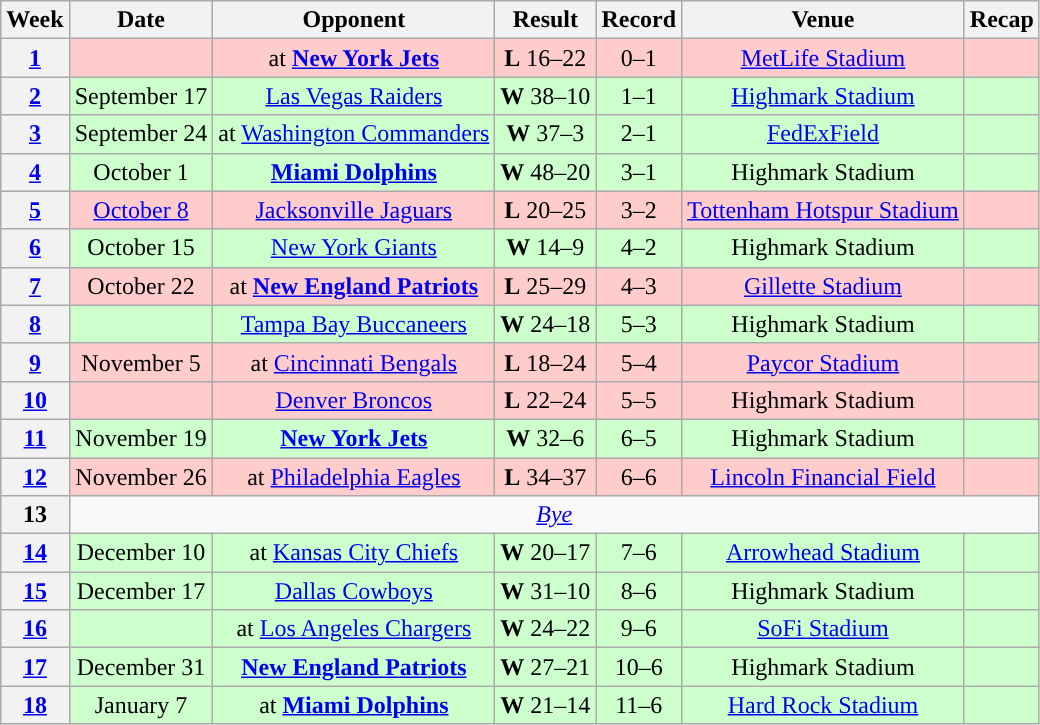<table class="wikitable" style="text-align:center">
<tr>
<th>Week</th>
<th>Date</th>
<th>Opponent</th>
<th>Result</th>
<th>Record</th>
<th>Venue</th>
<th>Recap</th>
</tr>
<tr style="background:#fcc">
<th><a href='#'>1</a></th>
<td></td>
<td>at <strong><a href='#'>New York Jets</a></strong></td>
<td><strong>L</strong> 16–22 </td>
<td>0–1</td>
<td><a href='#'>MetLife Stadium</a></td>
<td></td>
</tr>
<tr style="background:#cfc">
<th><a href='#'>2</a></th>
<td>September 17</td>
<td><a href='#'>Las Vegas Raiders</a></td>
<td><strong>W</strong> 38–10</td>
<td>1–1</td>
<td><a href='#'>Highmark Stadium</a></td>
<td></td>
</tr>
<tr style="background:#cfc">
<th><a href='#'>3</a></th>
<td>September 24</td>
<td>at <a href='#'>Washington Commanders</a></td>
<td><strong>W</strong> 37–3</td>
<td>2–1</td>
<td><a href='#'>FedExField</a></td>
<td></td>
</tr>
<tr style="background:#cfc">
<th><a href='#'>4</a></th>
<td>October 1</td>
<td><strong><a href='#'>Miami Dolphins</a></strong></td>
<td><strong>W</strong> 48–20</td>
<td>3–1</td>
<td>Highmark Stadium</td>
<td></td>
</tr>
<tr style="background:#fcc">
<th><a href='#'>5</a></th>
<td><a href='#'>October 8</a></td>
<td><a href='#'>Jacksonville Jaguars</a></td>
<td><strong>L</strong> 20–25</td>
<td>3–2</td>
<td> <a href='#'>Tottenham Hotspur Stadium</a> </td>
<td></td>
</tr>
<tr style="background:#cfc">
<th><a href='#'>6</a></th>
<td>October 15</td>
<td><a href='#'>New York Giants</a></td>
<td><strong>W</strong> 14–9</td>
<td>4–2</td>
<td>Highmark Stadium</td>
<td></td>
</tr>
<tr style="background:#fcc">
<th><a href='#'>7</a></th>
<td>October 22</td>
<td>at <strong><a href='#'>New England Patriots</a></strong></td>
<td><strong>L</strong> 25–29</td>
<td>4–3</td>
<td><a href='#'>Gillette Stadium</a></td>
<td></td>
</tr>
<tr style="background:#cfc">
<th><a href='#'>8</a></th>
<td></td>
<td><a href='#'>Tampa Bay Buccaneers</a></td>
<td><strong>W</strong> 24–18</td>
<td>5–3</td>
<td>Highmark Stadium</td>
<td></td>
</tr>
<tr style="background:#fcc">
<th><a href='#'>9</a></th>
<td>November 5</td>
<td>at <a href='#'>Cincinnati Bengals</a></td>
<td><strong>L</strong> 18–24</td>
<td>5–4</td>
<td><a href='#'>Paycor Stadium</a></td>
<td></td>
</tr>
<tr style="background:#fcc">
<th><a href='#'>10</a></th>
<td></td>
<td><a href='#'>Denver Broncos</a></td>
<td><strong>L</strong> 22–24</td>
<td>5–5</td>
<td>Highmark Stadium</td>
<td></td>
</tr>
<tr style="background:#cfc">
<th><a href='#'>11</a></th>
<td>November 19</td>
<td><strong><a href='#'>New York Jets</a></strong></td>
<td><strong>W</strong> 32–6</td>
<td>6–5</td>
<td>Highmark Stadium</td>
<td></td>
</tr>
<tr style="background:#fcc">
<th><a href='#'>12</a></th>
<td>November 26</td>
<td>at <a href='#'>Philadelphia Eagles</a></td>
<td><strong>L</strong> 34–37 </td>
<td>6–6</td>
<td><a href='#'>Lincoln Financial Field</a></td>
<td></td>
</tr>
<tr>
<th>13</th>
<td colspan="6"><em><a href='#'>Bye</a></em></td>
</tr>
<tr style="background:#cfc">
<th><a href='#'>14</a></th>
<td>December 10</td>
<td>at <a href='#'>Kansas City Chiefs</a></td>
<td><strong>W</strong> 20–17</td>
<td>7–6</td>
<td><a href='#'>Arrowhead Stadium</a></td>
<td></td>
</tr>
<tr style="background:#cfc">
<th><a href='#'>15</a></th>
<td>December 17</td>
<td><a href='#'>Dallas Cowboys</a></td>
<td><strong>W</strong> 31–10</td>
<td>8–6</td>
<td>Highmark Stadium</td>
<td></td>
</tr>
<tr style="background:#cfc">
<th><a href='#'>16</a></th>
<td></td>
<td>at <a href='#'>Los Angeles Chargers</a></td>
<td><strong>W</strong> 24–22</td>
<td>9–6</td>
<td><a href='#'>SoFi Stadium</a></td>
<td></td>
</tr>
<tr style="background:#cfc">
<th><a href='#'>17</a></th>
<td>December 31</td>
<td><strong><a href='#'>New England Patriots</a></strong></td>
<td><strong>W</strong> 27–21</td>
<td>10–6</td>
<td>Highmark Stadium</td>
<td></td>
</tr>
<tr style="background:#cfc">
<th><a href='#'>18</a></th>
<td>January 7</td>
<td>at <strong><a href='#'>Miami Dolphins</a></strong></td>
<td><strong>W</strong> 21–14</td>
<td>11–6</td>
<td><a href='#'>Hard Rock Stadium</a></td>
<td></td>
</tr>
</table>
